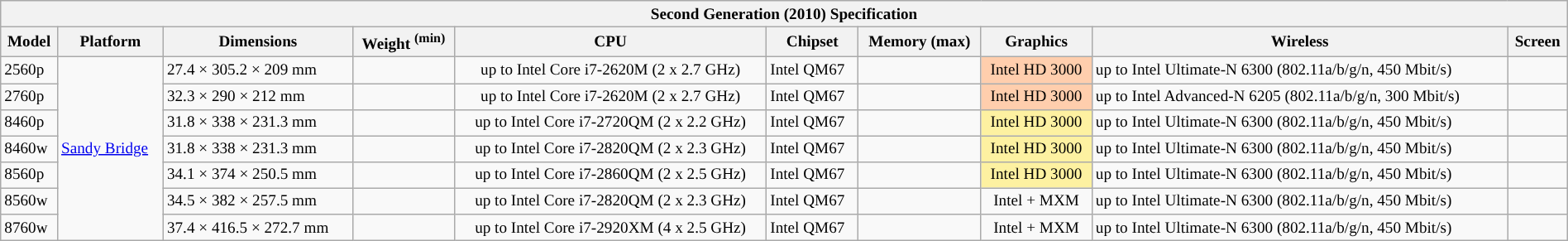<table class="wikitable mw-collapsible mw-collapsed" style="font-size: 80%; width: 100%;">
<tr>
<th colspan="10">Second Generation (2010) Specification</th>
</tr>
<tr>
<th>Model</th>
<th>Platform</th>
<th>Dimensions</th>
<th>Weight <sup>(min)</sup></th>
<th>CPU</th>
<th>Chipset</th>
<th>Memory (max)</th>
<th>Graphics</th>
<th>Wireless</th>
<th>Screen</th>
</tr>
<tr>
<td>2560p</td>
<td rowspan="7"><a href='#'>Sandy Bridge</a></td>
<td>27.4 × 305.2 × 209 mm</td>
<td></td>
<td style="text-align:center;background:">up to Intel Core i7-2620M (2 x 2.7 GHz)</td>
<td>Intel QM67</td>
<td></td>
<td style="text-align:center;background:#ffcead;">Intel HD 3000</td>
<td>up to Intel Ultimate-N 6300 (802.11a/b/g/n, 450 Mbit/s)</td>
<td></td>
</tr>
<tr>
<td>2760p</td>
<td>32.3 × 290 × 212 mm</td>
<td></td>
<td style="text-align:center;background:">up to Intel Core i7-2620M (2 x 2.7 GHz)</td>
<td>Intel QM67</td>
<td></td>
<td style="text-align:center;background:#ffcead;">Intel HD 3000</td>
<td>up to Intel Advanced-N 6205 (802.11a/b/g/n, 300 Mbit/s)</td>
<td></td>
</tr>
<tr>
<td>8460p</td>
<td>31.8 × 338 × 231.3 mm</td>
<td></td>
<td style="text-align:center;background:">up to Intel Core i7-2720QM (2 x 2.2 GHz)</td>
<td>Intel QM67</td>
<td></td>
<td style="text-align:center;background:#fdf1a1;">Intel HD 3000<br></td>
<td>up to Intel Ultimate-N 6300 (802.11a/b/g/n, 450 Mbit/s)</td>
<td></td>
</tr>
<tr>
<td>8460w</td>
<td>31.8 × 338 × 231.3 mm</td>
<td></td>
<td style="text-align:center;background:">up to Intel Core i7-2820QM (2 x 2.3 GHz)</td>
<td>Intel QM67</td>
<td></td>
<td style="text-align:center;background:#fdf1a1;">Intel HD 3000<br></td>
<td>up to Intel Ultimate-N 6300 (802.11a/b/g/n, 450 Mbit/s)</td>
<td></td>
</tr>
<tr>
<td>8560p</td>
<td>34.1 × 374 × 250.5 mm</td>
<td></td>
<td style="text-align:center;background:">up to Intel Core i7-2860QM (2 x 2.5 GHz)</td>
<td>Intel QM67</td>
<td></td>
<td style="text-align:center;background:#fdf1a1;">Intel HD 3000<br></td>
<td>up to Intel Ultimate-N 6300 (802.11a/b/g/n, 450 Mbit/s)</td>
<td></td>
</tr>
<tr>
<td>8560w</td>
<td>34.5 × 382 × 257.5 mm</td>
<td></td>
<td style="text-align:center;background:">up to Intel Core i7-2820QM (2 x 2.3 GHz)</td>
<td>Intel QM67</td>
<td></td>
<td style="text-align:center;background:">Intel + MXM<br></td>
<td>up to Intel Ultimate-N 6300 (802.11a/b/g/n, 450 Mbit/s)</td>
<td></td>
</tr>
<tr>
<td>8760w</td>
<td>37.4 × 416.5 × 272.7 mm</td>
<td></td>
<td style="text-align:center;background:">up to Intel Core i7-2920XM (4 x 2.5 GHz)</td>
<td>Intel QM67</td>
<td></td>
<td style="text-align:center;background:">Intel + MXM<br></td>
<td>up to Intel Ultimate-N 6300 (802.11a/b/g/n, 450 Mbit/s)</td>
<td></td>
</tr>
</table>
